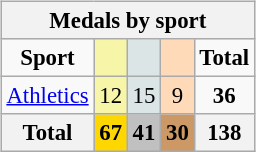<table class="wikitable" style="font-size:95%; float:right;">
<tr style="background:#efefef;">
<th colspan=7>Medals by sport</th>
</tr>
<tr align=center>
<td><strong>Sport</strong></td>
<td style="background:#f7f6a8;"></td>
<td style="background:#dce5e5;"></td>
<td style="background:#ffdab9;"></td>
<td><strong>Total</strong></td>
</tr>
<tr align=center>
<td><a href='#'>Athletics</a></td>
<td style="background:#F7F6A8;">12</td>
<td style="background:#DCE5E5;">15</td>
<td style="background:#FFDAB9;">9</td>
<td><strong>36</strong></td>
</tr>
<tr align=center>
<th>Total</th>
<th style="background:gold;">67</th>
<th style="background:silver;">41</th>
<th style="background:#c96;">30</th>
<th>138</th>
</tr>
</table>
